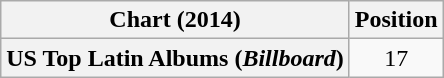<table class="wikitable plainrowheaders" style="text-align:center">
<tr>
<th scope="col">Chart (2014)</th>
<th scope="col">Position</th>
</tr>
<tr>
<th scope="row">US Top Latin Albums (<em>Billboard</em>)</th>
<td>17</td>
</tr>
</table>
